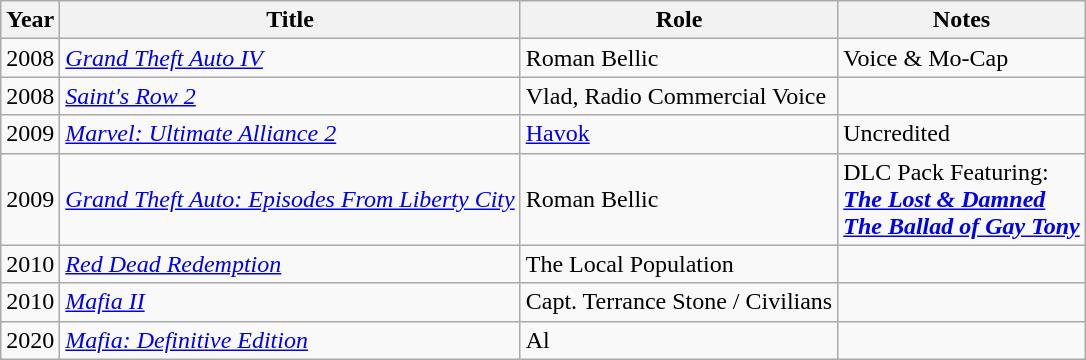<table class="wikitable sortable">
<tr>
<th>Year</th>
<th>Title</th>
<th>Role</th>
<th scope="col" class="unsortable">Notes</th>
</tr>
<tr>
<td>2008</td>
<td><em><a href='#'>Grand Theft Auto IV</a></em></td>
<td>Roman Bellic</td>
<td>Voice & Mo-Cap</td>
</tr>
<tr>
<td>2008</td>
<td><em><a href='#'>Saint's Row 2</a></em></td>
<td>Vlad, Radio Commercial Voice</td>
<td></td>
</tr>
<tr>
<td>2009</td>
<td><em><a href='#'>Marvel: Ultimate Alliance 2</a></em></td>
<td><a href='#'>Havok</a></td>
<td>Uncredited</td>
</tr>
<tr>
<td>2009</td>
<td><em><a href='#'>Grand Theft Auto: Episodes From Liberty City</a></em></td>
<td>Roman Bellic</td>
<td>DLC Pack Featuring:<br><strong><em><a href='#'>The Lost & Damned</a></em></strong><br> <strong><em><a href='#'>The Ballad of Gay Tony</a></em></strong></td>
</tr>
<tr>
<td>2010</td>
<td><em><a href='#'>Red Dead Redemption</a></em></td>
<td>The Local Population</td>
<td></td>
</tr>
<tr>
<td>2010</td>
<td><em><a href='#'>Mafia II</a></em></td>
<td>Capt. Terrance Stone / Civilians</td>
<td></td>
</tr>
<tr>
<td>2020</td>
<td><em><a href='#'>Mafia: Definitive Edition</a></em></td>
<td>Al</td>
<td></td>
</tr>
</table>
